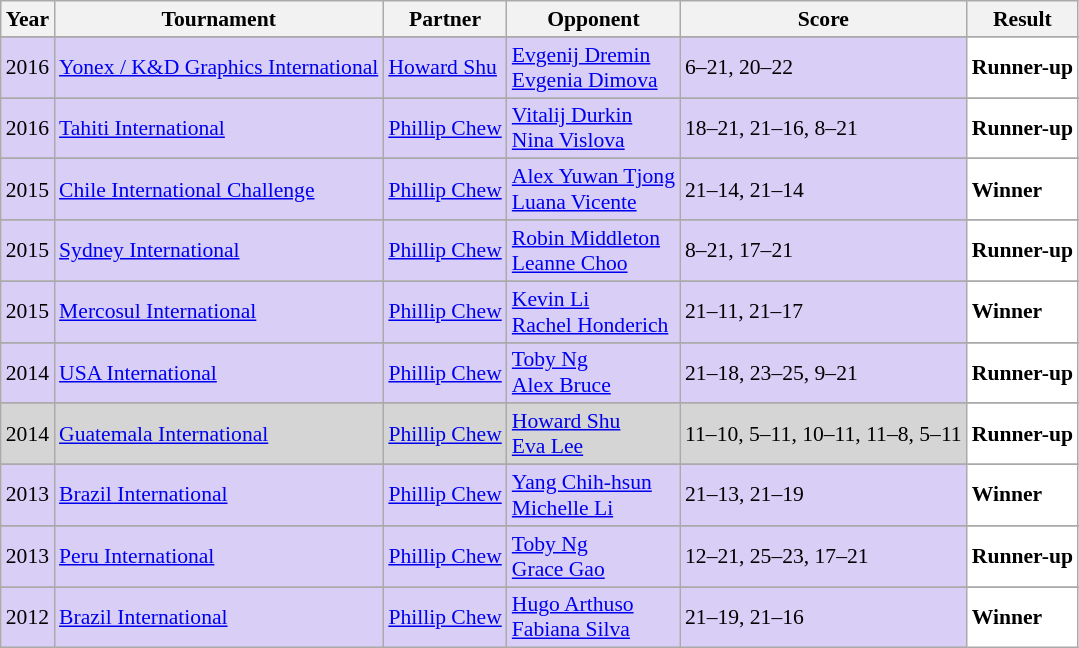<table class="sortable wikitable" style="font-size: 90%;">
<tr>
<th>Year</th>
<th>Tournament</th>
<th>Partner</th>
<th>Opponent</th>
<th>Score</th>
<th>Result</th>
</tr>
<tr>
</tr>
<tr style="background:#D8CEF6">
<td align="center">2016</td>
<td align="left"><a href='#'>Yonex / K&D Graphics International</a></td>
<td align="left"> <a href='#'>Howard Shu</a></td>
<td align="left"> <a href='#'>Evgenij Dremin</a><br> <a href='#'>Evgenia Dimova</a></td>
<td align="left">6–21, 20–22</td>
<td style="text-align:left; background:white"> <strong>Runner-up</strong></td>
</tr>
<tr>
</tr>
<tr style="background:#D8CEF6">
<td align="center">2016</td>
<td align="left"><a href='#'>Tahiti International</a></td>
<td align="left"> <a href='#'>Phillip Chew</a></td>
<td align="left"> <a href='#'>Vitalij Durkin</a><br> <a href='#'>Nina Vislova</a></td>
<td align="left">18–21, 21–16, 8–21</td>
<td style="text-align:left; background:white"> <strong>Runner-up</strong></td>
</tr>
<tr>
</tr>
<tr style="background:#D8CEF6">
<td align="center">2015</td>
<td align="left"><a href='#'>Chile International Challenge</a></td>
<td align="left"> <a href='#'>Phillip Chew</a></td>
<td align="left"> <a href='#'>Alex Yuwan Tjong</a><br> <a href='#'>Luana Vicente</a></td>
<td align="left">21–14, 21–14</td>
<td style="text-align:left; background:white"> <strong>Winner</strong></td>
</tr>
<tr>
</tr>
<tr style="background:#D8CEF6">
<td align="center">2015</td>
<td align="left"><a href='#'>Sydney International</a></td>
<td align="left"> <a href='#'>Phillip Chew</a></td>
<td align="left"> <a href='#'>Robin Middleton</a><br> <a href='#'>Leanne Choo</a></td>
<td align="left">8–21, 17–21</td>
<td style="text-align:left; background:white"> <strong>Runner-up</strong></td>
</tr>
<tr>
</tr>
<tr style="background:#D8CEF6">
<td align="center">2015</td>
<td align="left"><a href='#'>Mercosul International</a></td>
<td align="left"> <a href='#'>Phillip Chew</a></td>
<td align="left"> <a href='#'>Kevin Li</a><br> <a href='#'>Rachel Honderich</a></td>
<td align="left">21–11, 21–17</td>
<td style="text-align:left; background:white"> <strong>Winner</strong></td>
</tr>
<tr>
</tr>
<tr style="background:#D8CEF6">
<td align="center">2014</td>
<td align="left"><a href='#'>USA International</a></td>
<td align="left"> <a href='#'>Phillip Chew</a></td>
<td align="left"> <a href='#'>Toby Ng</a><br> <a href='#'>Alex Bruce</a></td>
<td align="left">21–18, 23–25, 9–21</td>
<td style="text-align:left; background:white"> <strong>Runner-up</strong></td>
</tr>
<tr>
</tr>
<tr style="background:#D5D5D5">
<td align="center">2014</td>
<td align="left"><a href='#'>Guatemala International</a></td>
<td align="left"> <a href='#'>Phillip Chew</a></td>
<td align="left"> <a href='#'>Howard Shu</a><br> <a href='#'>Eva Lee</a></td>
<td align="left">11–10, 5–11, 10–11, 11–8, 5–11</td>
<td style="text-align:left; background:white"> <strong>Runner-up</strong></td>
</tr>
<tr>
</tr>
<tr style="background:#D8CEF6">
<td align="center">2013</td>
<td align="left"><a href='#'>Brazil International</a></td>
<td align="left"> <a href='#'>Phillip Chew</a></td>
<td align="left"> <a href='#'>Yang Chih-hsun</a><br> <a href='#'>Michelle Li</a></td>
<td align="left">21–13, 21–19</td>
<td style="text-align:left; background:white"> <strong>Winner</strong></td>
</tr>
<tr>
</tr>
<tr style="background:#D8CEF6">
<td align="center">2013</td>
<td align="left"><a href='#'>Peru International</a></td>
<td align="left"> <a href='#'>Phillip Chew</a></td>
<td align="left"> <a href='#'>Toby Ng</a><br> <a href='#'>Grace Gao</a></td>
<td align="left">12–21, 25–23, 17–21</td>
<td style="text-align:left; background:white"> <strong>Runner-up</strong></td>
</tr>
<tr>
</tr>
<tr style="background:#D8CEF6">
<td align="center">2012</td>
<td align="left"><a href='#'>Brazil International</a></td>
<td align="left"> <a href='#'>Phillip Chew</a></td>
<td align="left"> <a href='#'>Hugo Arthuso</a><br> <a href='#'>Fabiana Silva</a></td>
<td align="left">21–19, 21–16</td>
<td style="text-align:left; background:white"> <strong>Winner</strong></td>
</tr>
</table>
